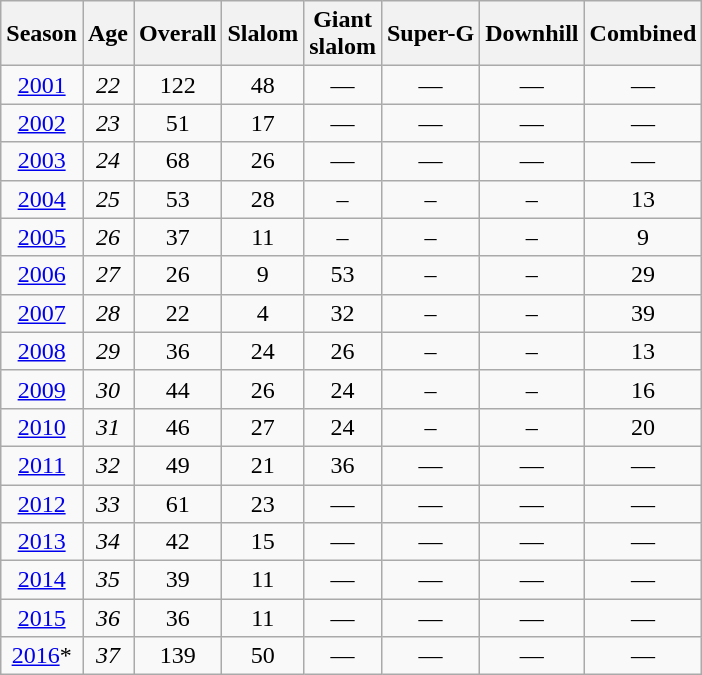<table class=wikitable style="text-align:center">
<tr>
<th>Season</th>
<th>Age</th>
<th>Overall</th>
<th>Slalom</th>
<th>Giant<br>slalom</th>
<th>Super-G</th>
<th>Downhill</th>
<th>Combined</th>
</tr>
<tr>
<td><a href='#'>2001</a></td>
<td><em>22</em></td>
<td>122</td>
<td>48</td>
<td>—</td>
<td>—</td>
<td>—</td>
<td>—</td>
</tr>
<tr>
<td><a href='#'>2002</a></td>
<td><em>23</em></td>
<td>51</td>
<td>17</td>
<td>—</td>
<td>—</td>
<td>—</td>
<td>—</td>
</tr>
<tr>
<td><a href='#'>2003</a></td>
<td><em>24</em></td>
<td>68</td>
<td>26</td>
<td>—</td>
<td>—</td>
<td>—</td>
<td>—</td>
</tr>
<tr>
<td><a href='#'>2004</a></td>
<td><em>25</em></td>
<td>53</td>
<td>28</td>
<td>–</td>
<td>–</td>
<td>–</td>
<td>13</td>
</tr>
<tr>
<td><a href='#'>2005</a></td>
<td><em>26</em></td>
<td>37</td>
<td>11</td>
<td>–</td>
<td>–</td>
<td>–</td>
<td>9</td>
</tr>
<tr>
<td><a href='#'>2006</a></td>
<td><em>27</em></td>
<td>26</td>
<td>9</td>
<td>53</td>
<td>–</td>
<td>–</td>
<td>29</td>
</tr>
<tr>
<td><a href='#'>2007</a></td>
<td><em>28</em></td>
<td>22</td>
<td>4</td>
<td>32</td>
<td>–</td>
<td>–</td>
<td>39</td>
</tr>
<tr>
<td><a href='#'>2008</a></td>
<td><em>29</em></td>
<td>36</td>
<td>24</td>
<td>26</td>
<td>–</td>
<td>–</td>
<td>13</td>
</tr>
<tr>
<td><a href='#'>2009</a></td>
<td><em>30</em></td>
<td>44</td>
<td>26</td>
<td>24</td>
<td>–</td>
<td>–</td>
<td>16</td>
</tr>
<tr>
<td><a href='#'>2010</a></td>
<td><em>31</em></td>
<td>46</td>
<td>27</td>
<td>24</td>
<td>–</td>
<td>–</td>
<td>20</td>
</tr>
<tr>
<td><a href='#'>2011</a></td>
<td><em>32</em></td>
<td>49</td>
<td>21</td>
<td>36</td>
<td>—</td>
<td>—</td>
<td>—</td>
</tr>
<tr>
<td><a href='#'>2012</a></td>
<td><em>33</em></td>
<td>61</td>
<td>23</td>
<td>—</td>
<td>—</td>
<td>—</td>
<td>—</td>
</tr>
<tr>
<td><a href='#'>2013</a></td>
<td><em>34</em></td>
<td>42</td>
<td>15</td>
<td>—</td>
<td>—</td>
<td>—</td>
<td>—</td>
</tr>
<tr>
<td><a href='#'>2014</a></td>
<td><em>35</em></td>
<td>39</td>
<td>11</td>
<td>—</td>
<td>—</td>
<td>—</td>
<td>—</td>
</tr>
<tr>
<td><a href='#'>2015</a></td>
<td><em>36</em></td>
<td>36</td>
<td>11</td>
<td>—</td>
<td>—</td>
<td>—</td>
<td>—</td>
</tr>
<tr>
<td><a href='#'>2016</a>*</td>
<td><em>37</em></td>
<td>139</td>
<td>50</td>
<td>—</td>
<td>—</td>
<td>—</td>
<td>—</td>
</tr>
</table>
